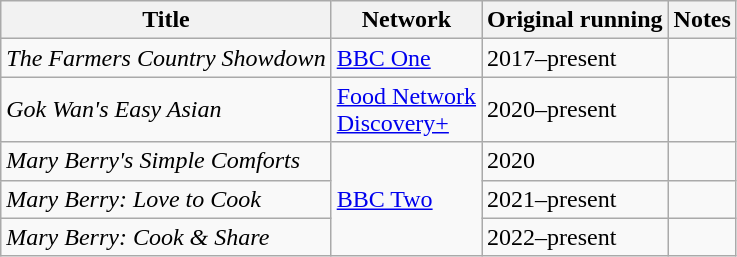<table class="wikitable sortable">
<tr>
<th>Title</th>
<th>Network</th>
<th>Original running</th>
<th>Notes</th>
</tr>
<tr>
<td><em>The Farmers Country Showdown</em></td>
<td><a href='#'>BBC One</a></td>
<td>2017–present</td>
<td></td>
</tr>
<tr>
<td><em>Gok Wan's Easy Asian</em></td>
<td><a href='#'>Food Network</a><br><a href='#'>Discovery+</a></td>
<td>2020–present</td>
<td></td>
</tr>
<tr>
<td><em>Mary Berry's Simple Comforts</em></td>
<td rowspan="3"><a href='#'>BBC Two</a></td>
<td>2020</td>
<td></td>
</tr>
<tr>
<td><em>Mary Berry: Love to Cook</em></td>
<td>2021–present</td>
<td></td>
</tr>
<tr>
<td><em>Mary Berry: Cook & Share</em></td>
<td>2022–present</td>
<td></td>
</tr>
</table>
